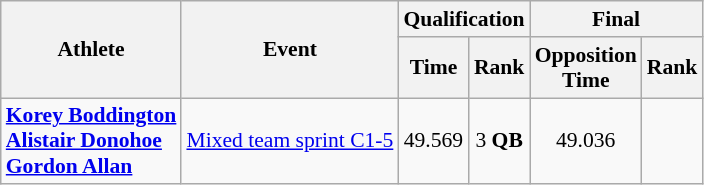<table class=wikitable style="font-size:90%">
<tr>
<th rowspan="2">Athlete</th>
<th rowspan="2">Event</th>
<th colspan="2">Qualification</th>
<th colspan="2">Final</th>
</tr>
<tr>
<th>Time</th>
<th>Rank</th>
<th>Opposition<br>Time</th>
<th>Rank</th>
</tr>
<tr align=center>
<td align=left><strong><a href='#'>Korey Boddington</a><br><a href='#'>Alistair Donohoe</a><br><a href='#'>Gordon Allan</a></strong></td>
<td align=left><a href='#'>Mixed team sprint C1-5</a></td>
<td>49.569</td>
<td>3 <strong>QB</strong></td>
<td>49.036</td>
<td></td>
</tr>
</table>
